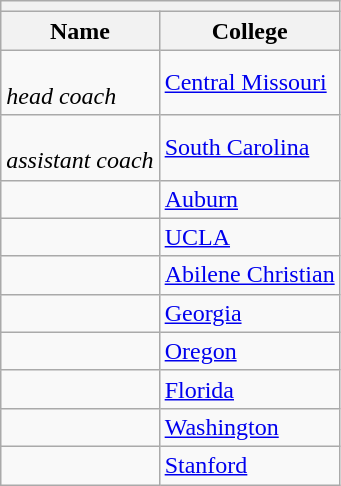<table class="wikitable sortable">
<tr>
<th colspan=2></th>
</tr>
<tr>
<th>Name</th>
<th>College</th>
</tr>
<tr>
<td><br><em>head coach</em></td>
<td><a href='#'>Central Missouri</a></td>
</tr>
<tr>
<td><br><em>assistant coach</em></td>
<td><a href='#'>South Carolina</a></td>
</tr>
<tr>
<td></td>
<td><a href='#'>Auburn</a></td>
</tr>
<tr>
<td></td>
<td><a href='#'>UCLA</a></td>
</tr>
<tr>
<td></td>
<td><a href='#'>Abilene Christian</a></td>
</tr>
<tr>
<td></td>
<td><a href='#'>Georgia</a></td>
</tr>
<tr>
<td></td>
<td><a href='#'>Oregon</a></td>
</tr>
<tr>
<td></td>
<td><a href='#'>Florida</a></td>
</tr>
<tr>
<td></td>
<td><a href='#'>Washington</a></td>
</tr>
<tr>
<td></td>
<td><a href='#'>Stanford</a></td>
</tr>
</table>
